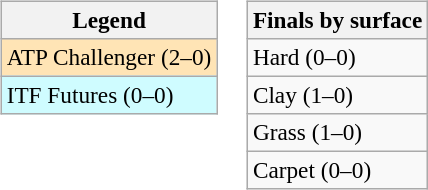<table>
<tr valign=top>
<td><br><table class=wikitable style=font-size:97%>
<tr>
<th>Legend</th>
</tr>
<tr bgcolor=moccasin>
<td>ATP Challenger (2–0)</td>
</tr>
<tr bgcolor=cffcff>
<td>ITF Futures (0–0)</td>
</tr>
</table>
</td>
<td><br><table class=wikitable style=font-size:97%>
<tr>
<th>Finals by surface</th>
</tr>
<tr>
<td>Hard (0–0)</td>
</tr>
<tr>
<td>Clay (1–0)</td>
</tr>
<tr>
<td>Grass (1–0)</td>
</tr>
<tr>
<td>Carpet (0–0)</td>
</tr>
</table>
</td>
</tr>
</table>
